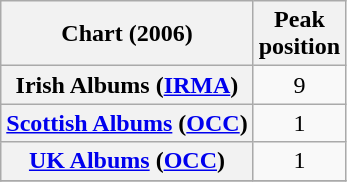<table class="wikitable plainrowheaders">
<tr>
<th scope="col">Chart (2006)</th>
<th scope="col">Peak<br>position</th>
</tr>
<tr>
<th scope="row">Irish Albums (<a href='#'>IRMA</a>)</th>
<td style="text-align:center;">9</td>
</tr>
<tr>
<th scope="row"><a href='#'>Scottish Albums</a> (<a href='#'>OCC</a>)</th>
<td style="text-align:center;">1</td>
</tr>
<tr>
<th scope="row"><a href='#'>UK Albums</a> (<a href='#'>OCC</a>)</th>
<td style="text-align:center;">1</td>
</tr>
<tr>
</tr>
</table>
